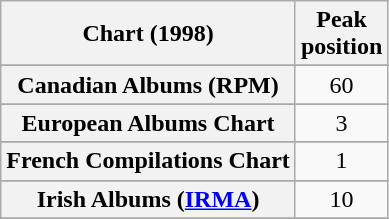<table class="wikitable plainrowheaders sortable" style="text-align:center;">
<tr>
<th scope="col">Chart (1998)</th>
<th scope="col">Peak<br>position</th>
</tr>
<tr>
</tr>
<tr>
</tr>
<tr>
</tr>
<tr>
</tr>
<tr>
<th scope="row">Canadian Albums (RPM)</th>
<td>60</td>
</tr>
<tr>
</tr>
<tr>
</tr>
<tr>
<th scope="row">European Albums Chart</th>
<td>3</td>
</tr>
<tr>
</tr>
<tr>
<th scope="row">French Compilations Chart</th>
<td>1</td>
</tr>
<tr>
</tr>
<tr>
<th scope="row">Irish Albums (<a href='#'>IRMA</a>)</th>
<td>10</td>
</tr>
<tr>
</tr>
<tr>
</tr>
<tr>
</tr>
<tr>
</tr>
<tr>
</tr>
<tr>
</tr>
<tr>
</tr>
<tr>
</tr>
</table>
